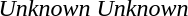<table>
<tr>
<td></td>
<td></td>
<td><em>Unknown</em></td>
<td><em>Unknown</em></td>
</tr>
</table>
